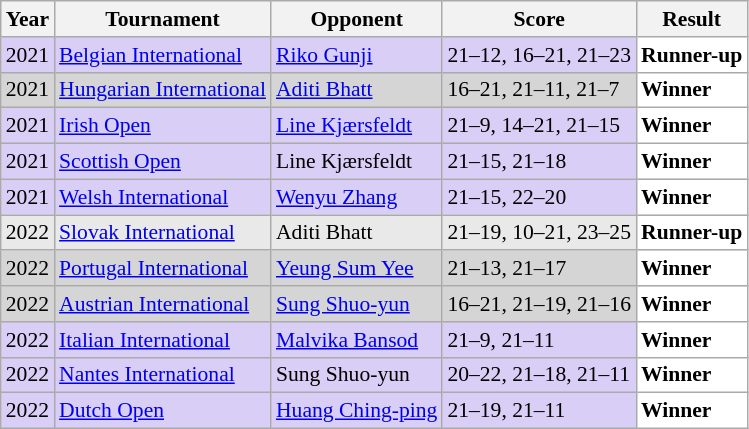<table class="sortable wikitable" style="font-size: 90%;">
<tr>
<th>Year</th>
<th>Tournament</th>
<th>Opponent</th>
<th>Score</th>
<th>Result</th>
</tr>
<tr style="background:#D8CEF6">
<td align="center">2021</td>
<td align="left"><a href='#'>Belgian International</a></td>
<td align="left"> <a href='#'>Riko Gunji</a></td>
<td align="left">21–12, 16–21, 21–23</td>
<td bgcolor="#FFFFFF"> <strong>Runner-up</strong></td>
</tr>
<tr style="background:#D5D5D5">
<td align="center">2021</td>
<td align="left"><a href='#'>Hungarian International</a></td>
<td align="left"> <a href='#'>Aditi Bhatt</a></td>
<td align="left">16–21, 21–11, 21–7</td>
<td bgcolor="#FFFFFF"> <strong>Winner</strong></td>
</tr>
<tr style="background:#D8CEF6">
<td align="center">2021</td>
<td align="left"><a href='#'>Irish Open</a></td>
<td align="left"> <a href='#'>Line Kjærsfeldt</a></td>
<td align="left">21–9, 14–21, 21–15</td>
<td bgcolor="#FFFFFF"> <strong>Winner</strong></td>
</tr>
<tr style="background:#D8CEF6">
<td align="center">2021</td>
<td align="left"><a href='#'>Scottish Open</a></td>
<td align="left"> Line Kjærsfeldt</td>
<td align="left">21–15, 21–18</td>
<td bgcolor="#FFFFFF"> <strong>Winner</strong></td>
</tr>
<tr style="background:#D8CEF6">
<td align="center">2021</td>
<td align="left"><a href='#'>Welsh International</a></td>
<td align="left"> <a href='#'>Wenyu Zhang</a></td>
<td align="left">21–15, 22–20</td>
<td bgcolor="#FFFFFF"> <strong>Winner</strong></td>
</tr>
<tr style="background:#E9E9E9">
<td align="center">2022</td>
<td align="left"><a href='#'>Slovak International</a></td>
<td align="left"> Aditi Bhatt</td>
<td align="left">21–19, 10–21, 23–25</td>
<td bgcolor="#FFFFFF"> <strong>Runner-up</strong></td>
</tr>
<tr style="background:#D5D5D5">
<td align="center">2022</td>
<td align="left"><a href='#'>Portugal International</a></td>
<td align="left"> <a href='#'>Yeung Sum Yee</a></td>
<td align="left">21–13, 21–17</td>
<td bgcolor="#FFFFFF"> <strong>Winner</strong></td>
</tr>
<tr style="background:#D5D5D5">
<td align="center">2022</td>
<td align="left"><a href='#'>Austrian International</a></td>
<td align="left"> <a href='#'>Sung Shuo-yun</a></td>
<td align="left">16–21, 21–19, 21–16</td>
<td bgcolor="#FFFFFF"> <strong>Winner</strong></td>
</tr>
<tr style="background:#D8CEF6">
<td align="center">2022</td>
<td align="left"><a href='#'>Italian International</a></td>
<td align="left"> <a href='#'>Malvika Bansod</a></td>
<td align="left">21–9, 21–11</td>
<td bgcolor="#FFFFFF"> <strong>Winner</strong></td>
</tr>
<tr style="background:#D8CEF6">
<td align="center">2022</td>
<td align="left"><a href='#'>Nantes International</a></td>
<td align="left"> Sung Shuo-yun</td>
<td align="left">20–22, 21–18, 21–11</td>
<td bgcolor="#FFFFFF"> <strong>Winner</strong></td>
</tr>
<tr style="background:#D8CEF6">
<td align="center">2022</td>
<td align="left"><a href='#'>Dutch Open</a></td>
<td align="left"> <a href='#'>Huang Ching-ping</a></td>
<td align="left">21–19, 21–11</td>
<td bgcolor="#FFFFFF"> <strong>Winner</strong></td>
</tr>
</table>
